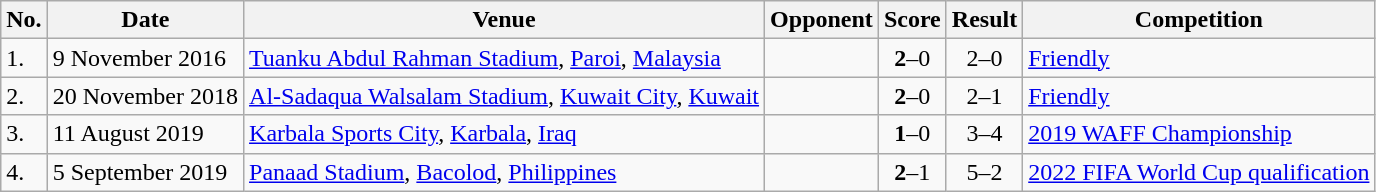<table class="wikitable" style="font-size:100%;">
<tr>
<th>No.</th>
<th>Date</th>
<th>Venue</th>
<th>Opponent</th>
<th>Score</th>
<th>Result</th>
<th>Competition</th>
</tr>
<tr>
<td>1.</td>
<td>9 November 2016</td>
<td><a href='#'>Tuanku Abdul Rahman Stadium</a>, <a href='#'>Paroi</a>, <a href='#'>Malaysia</a></td>
<td></td>
<td align=center><strong>2</strong>–0</td>
<td align=center>2–0</td>
<td><a href='#'>Friendly</a></td>
</tr>
<tr>
<td>2.</td>
<td>20 November 2018</td>
<td><a href='#'>Al-Sadaqua Walsalam Stadium</a>, <a href='#'>Kuwait City</a>, <a href='#'>Kuwait</a></td>
<td></td>
<td align=center><strong>2</strong>–0</td>
<td align=center>2–1</td>
<td><a href='#'>Friendly</a></td>
</tr>
<tr>
<td>3.</td>
<td>11 August 2019</td>
<td><a href='#'>Karbala Sports City</a>, <a href='#'>Karbala</a>, <a href='#'>Iraq</a></td>
<td></td>
<td align=center><strong>1</strong>–0</td>
<td align=center>3–4</td>
<td><a href='#'>2019 WAFF Championship</a></td>
</tr>
<tr>
<td>4.</td>
<td>5 September 2019</td>
<td><a href='#'>Panaad Stadium</a>, <a href='#'>Bacolod</a>, <a href='#'>Philippines</a></td>
<td></td>
<td align=center><strong>2</strong>–1</td>
<td align=center>5–2</td>
<td><a href='#'>2022 FIFA World Cup qualification</a></td>
</tr>
</table>
